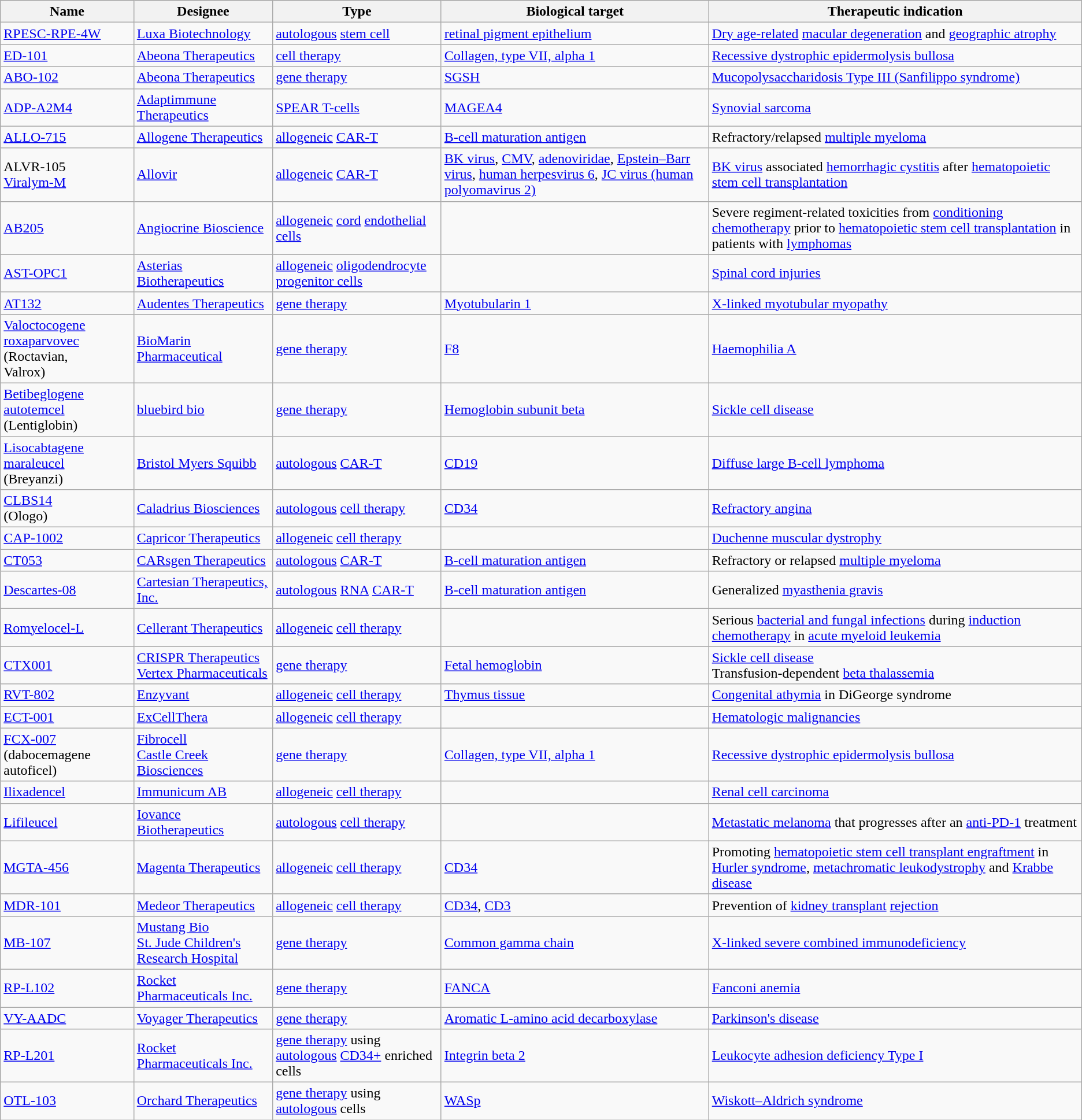<table class="wikitable">
<tr>
<th>Name</th>
<th>Designee</th>
<th>Type</th>
<th>Biological target</th>
<th>Therapeutic indication</th>
</tr>
<tr>
<td><a href='#'>RPESC-RPE-4W</a></td>
<td><a href='#'>Luxa Biotechnology</a></td>
<td><a href='#'>autologous</a> <a href='#'>stem cell</a></td>
<td><a href='#'>retinal pigment epithelium</a></td>
<td><a href='#'>Dry age-related</a> <a href='#'>macular degeneration</a> and <a href='#'>geographic atrophy</a></td>
</tr>
<tr>
<td><a href='#'>ED-101</a></td>
<td><a href='#'>Abeona Therapeutics</a></td>
<td><a href='#'>cell therapy</a></td>
<td><a href='#'>Collagen, type VII, alpha 1</a></td>
<td><a href='#'>Recessive dystrophic epidermolysis bullosa</a></td>
</tr>
<tr>
<td><a href='#'>ABO-102</a></td>
<td><a href='#'>Abeona Therapeutics</a></td>
<td><a href='#'>gene therapy</a></td>
<td><a href='#'>SGSH</a></td>
<td><a href='#'>Mucopolysaccharidosis Type III (Sanfilippo syndrome)</a></td>
</tr>
<tr>
<td><a href='#'>ADP-A2M4</a></td>
<td><a href='#'>Adaptimmune Therapeutics</a></td>
<td><a href='#'>SPEAR T-cells</a></td>
<td><a href='#'>MAGEA4</a></td>
<td><a href='#'>Synovial sarcoma</a></td>
</tr>
<tr>
<td><a href='#'>ALLO-715</a></td>
<td><a href='#'>Allogene Therapeutics</a></td>
<td><a href='#'>allogeneic</a> <a href='#'>CAR-T</a></td>
<td><a href='#'>B-cell maturation antigen</a></td>
<td>Refractory/relapsed <a href='#'>multiple myeloma</a></td>
</tr>
<tr>
<td>ALVR-105<br><a href='#'>Viralym-M</a></td>
<td><a href='#'>Allovir</a></td>
<td><a href='#'>allogeneic</a> <a href='#'>CAR-T</a></td>
<td><a href='#'>BK virus</a>, <a href='#'>CMV</a>, <a href='#'>adenoviridae</a>, <a href='#'>Epstein–Barr virus</a>, <a href='#'>human herpesvirus 6</a>, <a href='#'>JC virus (human polyomavirus 2)</a></td>
<td><a href='#'>BK virus</a> associated <a href='#'>hemorrhagic cystitis</a> after <a href='#'>hematopoietic stem cell transplantation</a></td>
</tr>
<tr>
<td><a href='#'>AB205</a></td>
<td><a href='#'>Angiocrine Bioscience</a></td>
<td><a href='#'>allogeneic</a> <a href='#'>cord</a> <a href='#'>endothelial cells</a></td>
<td></td>
<td>Severe regiment-related toxicities from <a href='#'>conditioning chemotherapy</a> prior to <a href='#'>hematopoietic stem cell transplantation</a> in patients with <a href='#'>lymphomas</a></td>
</tr>
<tr>
<td><a href='#'>AST-OPC1</a></td>
<td><a href='#'>Asterias Biotherapeutics</a></td>
<td><a href='#'>allogeneic</a> <a href='#'>oligodendrocyte progenitor cells</a></td>
<td></td>
<td><a href='#'>Spinal cord injuries</a></td>
</tr>
<tr>
<td><a href='#'>AT132</a></td>
<td><a href='#'>Audentes Therapeutics</a></td>
<td><a href='#'>gene therapy</a></td>
<td><a href='#'>Myotubularin 1</a></td>
<td><a href='#'>X-linked myotubular myopathy</a></td>
</tr>
<tr>
<td><a href='#'>Valoctocogene roxaparvovec</a><br>(Roctavian,<br>Valrox)</td>
<td><a href='#'>BioMarin Pharmaceutical</a></td>
<td><a href='#'>gene therapy</a></td>
<td><a href='#'>F8</a></td>
<td><a href='#'>Haemophilia A</a></td>
</tr>
<tr>
<td><a href='#'>Betibeglogene autotemcel</a><br>(Lentiglobin)</td>
<td><a href='#'>bluebird bio</a></td>
<td><a href='#'>gene therapy</a></td>
<td><a href='#'>Hemoglobin subunit beta</a></td>
<td><a href='#'>Sickle cell disease</a></td>
</tr>
<tr>
<td><a href='#'>Lisocabtagene maraleucel</a><br>(Breyanzi)</td>
<td><a href='#'>Bristol Myers Squibb</a></td>
<td><a href='#'>autologous</a> <a href='#'>CAR-T</a></td>
<td><a href='#'>CD19</a></td>
<td><a href='#'>Diffuse large B-cell lymphoma</a></td>
</tr>
<tr>
<td><a href='#'>CLBS14</a><br>(Ologo)</td>
<td><a href='#'>Caladrius Biosciences</a></td>
<td><a href='#'>autologous</a> <a href='#'>cell therapy</a></td>
<td><a href='#'>CD34</a></td>
<td><a href='#'>Refractory angina</a></td>
</tr>
<tr>
<td><a href='#'>CAP-1002</a></td>
<td><a href='#'>Capricor Therapeutics</a></td>
<td><a href='#'>allogeneic</a> <a href='#'>cell therapy</a></td>
<td></td>
<td><a href='#'>Duchenne muscular dystrophy</a></td>
</tr>
<tr>
<td><a href='#'>CT053</a></td>
<td><a href='#'>CARsgen Therapeutics</a></td>
<td><a href='#'>autologous</a> <a href='#'>CAR-T</a></td>
<td><a href='#'>B-cell maturation antigen</a></td>
<td>Refractory or relapsed <a href='#'>multiple myeloma</a></td>
</tr>
<tr>
<td><a href='#'>Descartes-08</a></td>
<td><a href='#'>Cartesian Therapeutics, Inc.</a></td>
<td><a href='#'>autologous</a> <a href='#'>RNA</a> <a href='#'>CAR-T</a></td>
<td><a href='#'>B-cell maturation antigen</a></td>
<td>Generalized <a href='#'>myasthenia gravis</a></td>
</tr>
<tr>
<td><a href='#'>Romyelocel-L</a></td>
<td><a href='#'>Cellerant Therapeutics</a></td>
<td><a href='#'>allogeneic</a> <a href='#'>cell therapy</a></td>
<td></td>
<td>Serious <a href='#'>bacterial and fungal infections</a> during <a href='#'>induction chemotherapy</a> in <a href='#'>acute myeloid leukemia</a></td>
</tr>
<tr>
<td><a href='#'>CTX001</a></td>
<td><a href='#'>CRISPR Therapeutics</a><br><a href='#'>Vertex Pharmaceuticals</a></td>
<td><a href='#'>gene therapy</a></td>
<td><a href='#'>Fetal hemoglobin</a></td>
<td><a href='#'>Sickle cell disease</a><br>Transfusion-dependent <a href='#'>beta thalassemia</a></td>
</tr>
<tr>
<td><a href='#'>RVT-802</a></td>
<td><a href='#'>Enzyvant</a></td>
<td><a href='#'>allogeneic</a> <a href='#'>cell therapy</a></td>
<td><a href='#'>Thymus tissue</a></td>
<td><a href='#'>Congenital athymia</a> in DiGeorge syndrome</td>
</tr>
<tr>
<td><a href='#'>ECT-001</a></td>
<td><a href='#'>ExCellThera</a></td>
<td><a href='#'>allogeneic</a> <a href='#'>cell therapy</a></td>
<td></td>
<td><a href='#'>Hematologic malignancies</a></td>
</tr>
<tr>
<td><a href='#'>FCX-007</a> (dabocemagene autoficel)</td>
<td><a href='#'>Fibrocell</a><br><a href='#'>Castle Creek Biosciences</a></td>
<td><a href='#'>gene therapy</a></td>
<td><a href='#'>Collagen, type VII, alpha 1</a></td>
<td><a href='#'>Recessive dystrophic epidermolysis bullosa</a></td>
</tr>
<tr>
<td><a href='#'>Ilixadencel</a></td>
<td><a href='#'>Immunicum AB</a></td>
<td><a href='#'>allogeneic</a> <a href='#'>cell therapy</a></td>
<td></td>
<td><a href='#'>Renal cell carcinoma</a></td>
</tr>
<tr>
<td><a href='#'>Lifileucel</a></td>
<td><a href='#'>Iovance Biotherapeutics</a></td>
<td><a href='#'>autologous</a> <a href='#'>cell therapy</a></td>
<td></td>
<td><a href='#'>Metastatic melanoma</a> that progresses after an <a href='#'>anti-PD-1</a> treatment</td>
</tr>
<tr>
<td><a href='#'>MGTA-456</a></td>
<td><a href='#'>Magenta Therapeutics</a></td>
<td><a href='#'>allogeneic</a> <a href='#'>cell therapy</a></td>
<td><a href='#'>CD34</a></td>
<td>Promoting <a href='#'>hematopoietic stem cell transplant engraftment</a> in <a href='#'>Hurler syndrome</a>, <a href='#'>metachromatic leukodystrophy</a> and <a href='#'>Krabbe disease</a></td>
</tr>
<tr>
<td><a href='#'>MDR-101</a></td>
<td><a href='#'>Medeor Therapeutics</a></td>
<td><a href='#'>allogeneic</a> <a href='#'>cell therapy</a></td>
<td><a href='#'>CD34</a>, <a href='#'>CD3</a></td>
<td>Prevention of <a href='#'>kidney transplant</a> <a href='#'>rejection</a></td>
</tr>
<tr>
<td><a href='#'>MB-107</a></td>
<td><a href='#'>Mustang Bio</a><br><a href='#'>St. Jude Children's Research Hospital</a></td>
<td><a href='#'>gene therapy</a></td>
<td><a href='#'>Common gamma chain</a></td>
<td><a href='#'>X-linked severe combined immunodeficiency</a></td>
</tr>
<tr>
<td><a href='#'>RP-L102</a></td>
<td><a href='#'>Rocket Pharmaceuticals Inc.</a></td>
<td><a href='#'>gene therapy</a></td>
<td><a href='#'>FANCA</a></td>
<td><a href='#'>Fanconi anemia</a></td>
</tr>
<tr>
<td><a href='#'>VY-AADC</a></td>
<td><a href='#'>Voyager Therapeutics</a></td>
<td><a href='#'>gene therapy</a></td>
<td><a href='#'>Aromatic L-amino acid decarboxylase</a></td>
<td><a href='#'>Parkinson's disease</a></td>
</tr>
<tr>
<td><a href='#'>RP-L201</a></td>
<td><a href='#'>Rocket Pharmaceuticals Inc.</a></td>
<td><a href='#'>gene therapy</a> using <a href='#'>autologous</a> <a href='#'>CD34+</a> enriched cells</td>
<td><a href='#'>Integrin beta 2</a></td>
<td><a href='#'>Leukocyte adhesion deficiency Type I</a></td>
</tr>
<tr>
<td><a href='#'>OTL-103</a></td>
<td><a href='#'>Orchard Therapeutics</a></td>
<td><a href='#'>gene therapy</a> using <a href='#'>autologous</a> cells</td>
<td><a href='#'>WASp</a></td>
<td><a href='#'>Wiskott–Aldrich syndrome</a></td>
</tr>
</table>
